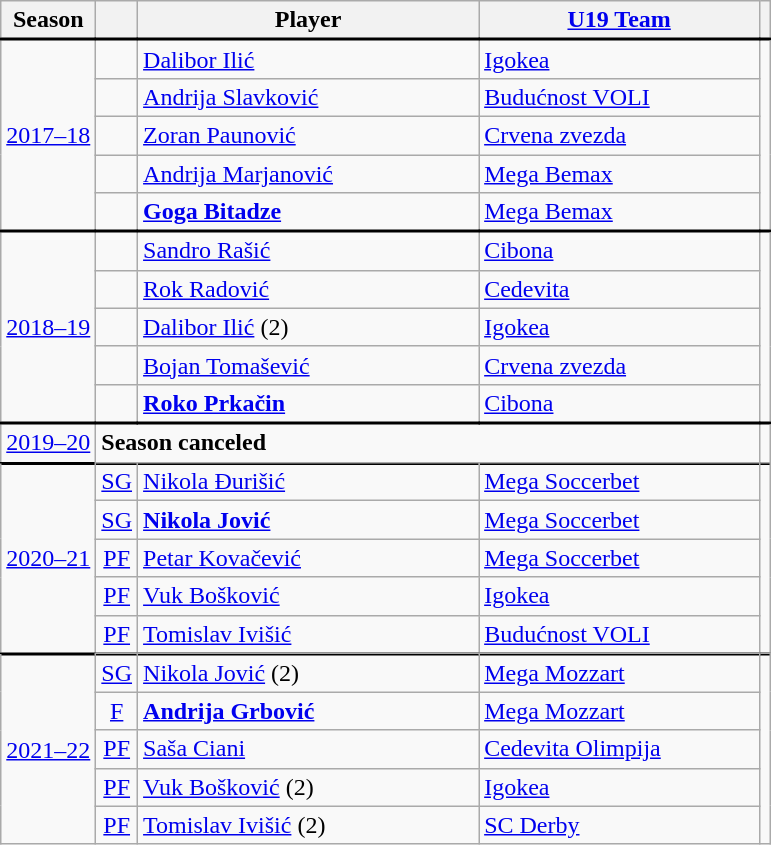<table class="wikitable">
<tr>
<th>Season</th>
<th></th>
<th width=220>Player</th>
<th width=180><a href='#'>U19 Team</a></th>
<th></th>
</tr>
<tr style="border-top:2px solid black">
<td rowspan="5" style="text-align:center;"><a href='#'>2017–18</a></td>
<td></td>
<td> <a href='#'>Dalibor Ilić</a></td>
<td> <a href='#'>Igokea</a></td>
<td rowspan="5" style="text-align:center;"></td>
</tr>
<tr>
<td></td>
<td> <a href='#'>Andrija Slavković</a></td>
<td> <a href='#'>Budućnost VOLI</a></td>
</tr>
<tr>
<td></td>
<td> <a href='#'>Zoran Paunović</a></td>
<td> <a href='#'>Crvena zvezda</a></td>
</tr>
<tr>
<td></td>
<td> <a href='#'>Andrija Marjanović</a></td>
<td> <a href='#'>Mega Bemax</a></td>
</tr>
<tr>
<td></td>
<td> <strong><a href='#'>Goga Bitadze</a></strong></td>
<td> <a href='#'>Mega Bemax</a></td>
</tr>
<tr style="border-top:2px solid black">
<td rowspan="5" style="text-align:center;"><a href='#'>2018–19</a></td>
<td></td>
<td> <a href='#'>Sandro Rašić</a></td>
<td> <a href='#'>Cibona</a></td>
<td rowspan="5" style="text-align:center;"></td>
</tr>
<tr>
<td></td>
<td> <a href='#'>Rok Radović</a></td>
<td> <a href='#'>Cedevita</a></td>
</tr>
<tr>
<td></td>
<td> <a href='#'>Dalibor Ilić</a> (2)</td>
<td> <a href='#'>Igokea</a></td>
</tr>
<tr>
<td></td>
<td> <a href='#'>Bojan Tomašević</a></td>
<td> <a href='#'>Crvena zvezda</a></td>
</tr>
<tr>
<td></td>
<td> <strong><a href='#'>Roko Prkačin</a></strong></td>
<td> <a href='#'>Cibona</a></td>
</tr>
<tr style="border-top:2px solid black">
<td><a href='#'>2019–20</a></td>
<td colspan=3><strong>Season canceled</strong></td>
<td></td>
</tr>
<tr style="border-top:2px solid black">
<td rowspan="6" style="text-align:center;"><a href='#'>2020–21</a></td>
</tr>
<tr>
<td align="center"><a href='#'>SG</a></td>
<td> <a href='#'>Nikola Đurišić</a></td>
<td> <a href='#'>Mega Soccerbet</a></td>
<td rowspan="5" style="text-align:center;"></td>
</tr>
<tr>
<td align="center"><a href='#'>SG</a></td>
<td> <strong><a href='#'>Nikola Jović</a></strong></td>
<td> <a href='#'>Mega Soccerbet</a></td>
</tr>
<tr>
<td align="center"><a href='#'>PF</a></td>
<td> <a href='#'>Petar Kovačević</a></td>
<td> <a href='#'>Mega Soccerbet</a></td>
</tr>
<tr>
<td align="center"><a href='#'>PF</a></td>
<td> <a href='#'>Vuk Bošković</a></td>
<td> <a href='#'>Igokea</a></td>
</tr>
<tr>
<td align="center"><a href='#'>PF</a></td>
<td> <a href='#'>Tomislav Ivišić</a></td>
<td> <a href='#'>Budućnost VOLI</a></td>
</tr>
<tr style="border-top:2px solid black">
<td rowspan="6" style="text-align:center;"><a href='#'>2021–22</a></td>
</tr>
<tr>
<td align="center"><a href='#'>SG</a></td>
<td> <a href='#'>Nikola Jović</a> (2)</td>
<td> <a href='#'>Mega Mozzart</a></td>
<td rowspan="5" style="text-align:center;"></td>
</tr>
<tr>
<td align="center"><a href='#'>F</a></td>
<td> <strong><a href='#'>Andrija Grbović</a></strong></td>
<td> <a href='#'>Mega Mozzart</a></td>
</tr>
<tr>
<td align="center"><a href='#'>PF</a></td>
<td> <a href='#'>Saša Ciani</a></td>
<td> <a href='#'>Cedevita Olimpija</a></td>
</tr>
<tr>
<td align="center"><a href='#'>PF</a></td>
<td> <a href='#'>Vuk Bošković</a> (2)</td>
<td> <a href='#'>Igokea</a></td>
</tr>
<tr>
<td align="center"><a href='#'>PF</a></td>
<td> <a href='#'>Tomislav Ivišić</a> (2)</td>
<td> <a href='#'>SC Derby</a></td>
</tr>
</table>
